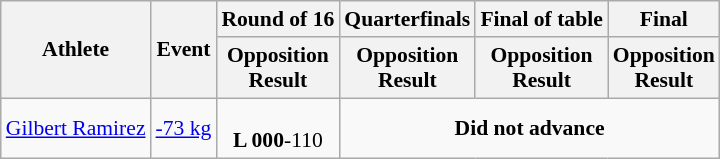<table class=wikitable style="font-size:90%">
<tr>
<th rowspan=2>Athlete</th>
<th rowspan=2>Event</th>
<th>Round of 16</th>
<th>Quarterfinals</th>
<th>Final of table</th>
<th>Final</th>
</tr>
<tr>
<th>Opposition<br>Result</th>
<th>Opposition<br>Result</th>
<th>Opposition<br>Result</th>
<th>Opposition<br>Result</th>
</tr>
<tr>
<td><a href='#'>Gilbert Ramirez</a></td>
<td><a href='#'>-73 kg</a></td>
<td align=center><br><strong>L 000</strong>-110</td>
<td colspan=4 align=center><strong>Did not advance</strong></td>
</tr>
</table>
